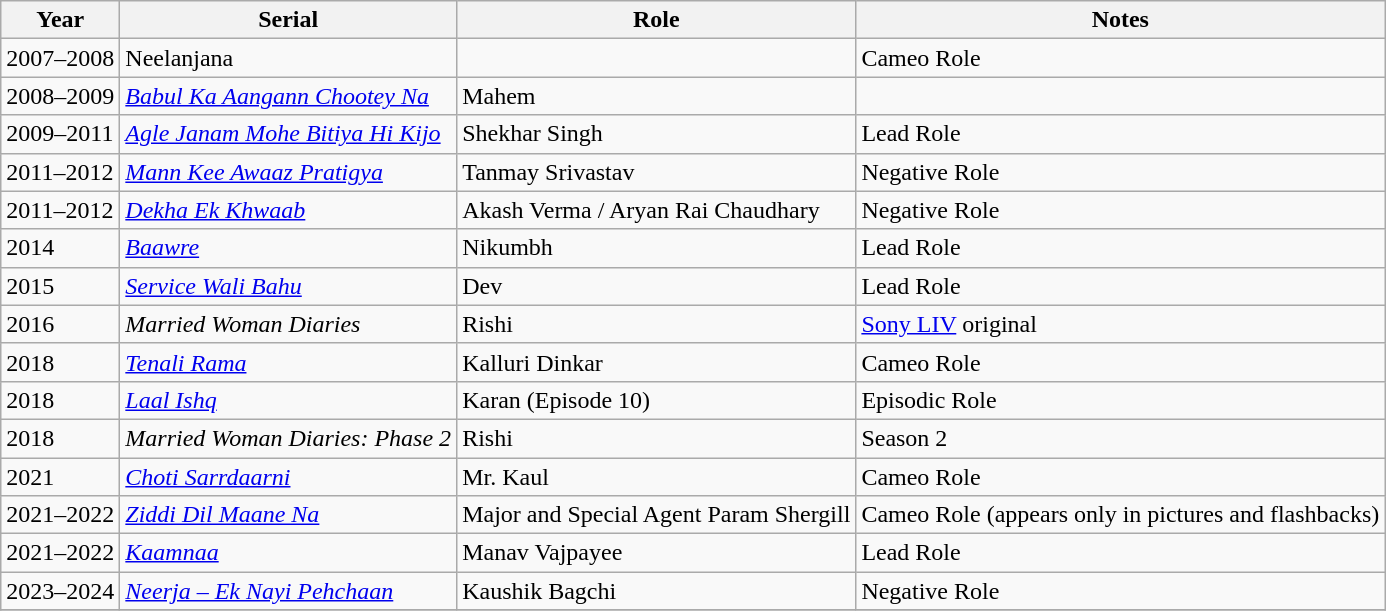<table class="wikitable sortable">
<tr>
<th>Year</th>
<th>Serial</th>
<th>Role</th>
<th>Notes</th>
</tr>
<tr>
<td>2007–2008</td>
<td>Neelanjana</td>
<td></td>
<td>Cameo Role</td>
</tr>
<tr>
<td>2008–2009</td>
<td><em><a href='#'>Babul Ka Aangann Chootey Na</a></em></td>
<td>Mahem</td>
<td></td>
</tr>
<tr>
<td>2009–2011</td>
<td><em><a href='#'>Agle Janam Mohe Bitiya Hi Kijo</a></em></td>
<td>Shekhar Singh</td>
<td>Lead Role</td>
</tr>
<tr>
<td>2011–2012</td>
<td><em><a href='#'>Mann Kee Awaaz Pratigya</a></em></td>
<td>Tanmay Srivastav</td>
<td>Negative Role</td>
</tr>
<tr>
<td>2011–2012</td>
<td><em><a href='#'>Dekha Ek Khwaab</a></em></td>
<td>Akash Verma / Aryan Rai Chaudhary</td>
<td>Negative Role</td>
</tr>
<tr>
<td>2014</td>
<td><em><a href='#'>Baawre</a></em></td>
<td>Nikumbh</td>
<td>Lead Role</td>
</tr>
<tr>
<td>2015</td>
<td><em><a href='#'>Service Wali Bahu</a></em></td>
<td>Dev</td>
<td>Lead Role</td>
</tr>
<tr>
<td>2016</td>
<td><em>Married Woman Diaries </em></td>
<td>Rishi</td>
<td><a href='#'>Sony LIV</a> original</td>
</tr>
<tr>
<td>2018</td>
<td><em><a href='#'> Tenali Rama</a></em></td>
<td>Kalluri Dinkar</td>
<td>Cameo Role</td>
</tr>
<tr>
<td>2018</td>
<td><em><a href='#'> Laal Ishq</a></em></td>
<td>Karan (Episode 10)</td>
<td>Episodic Role</td>
</tr>
<tr>
<td>2018</td>
<td><em>Married Woman Diaries: Phase 2</em></td>
<td>Rishi</td>
<td>Season 2</td>
</tr>
<tr>
<td>2021</td>
<td><em><a href='#'>Choti Sarrdaarni</a></em></td>
<td>Mr. Kaul</td>
<td>Cameo Role</td>
</tr>
<tr>
<td>2021–2022</td>
<td><em><a href='#'>Ziddi Dil Maane Na</a></em></td>
<td>Major and Special Agent Param Shergill</td>
<td>Cameo Role (appears only in pictures and flashbacks)</td>
</tr>
<tr>
<td>2021–2022</td>
<td><em><a href='#'>Kaamnaa</a></em></td>
<td>Manav Vajpayee</td>
<td>Lead Role</td>
</tr>
<tr>
<td>2023–2024</td>
<td><em><a href='#'>Neerja – Ek Nayi Pehchaan</a></em></td>
<td>Kaushik Bagchi</td>
<td>Negative Role</td>
</tr>
<tr>
</tr>
</table>
